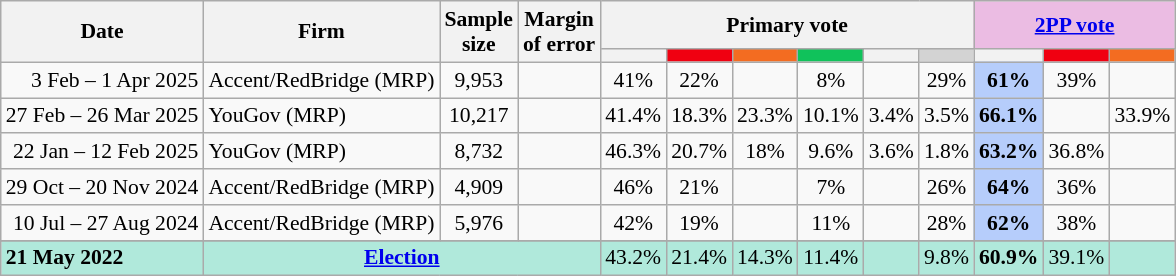<table class="nowrap wikitable tpl-blanktable" style=text-align:center;font-size:90%>
<tr>
<th rowspan=2>Date</th>
<th rowspan=2>Firm</th>
<th rowspan=2>Sample<br>size</th>
<th rowspan=2>Margin<br>of error</th>
<th colspan=6>Primary vote</th>
<th colspan=3 class=unsortable style=background:#ebbce3><a href='#'>2PP vote</a></th>
</tr>
<tr>
<th style=background:></th>
<th class="unsortable" style="background:#F00011"></th>
<th class=unsortable style=background:#f36c21></th>
<th class=unsortable style=background:#10C25B></th>
<th class=unsortable style=background:></th>
<th class=unsortable style=background:lightgray></th>
<th style=background:></th>
<th class="unsortable" style="background:#F00011"></th>
<th class=unsortable style=background:#f36c21></th>
</tr>
<tr>
<td align=right>3 Feb – 1 Apr 2025</td>
<td align=left>Accent/RedBridge (MRP)</td>
<td>9,953</td>
<td></td>
<td>41%</td>
<td>22%</td>
<td></td>
<td>8%</td>
<td></td>
<td>29%</td>
<th style=background:#B6CDFB>61%</th>
<td>39%</td>
<td></td>
</tr>
<tr>
<td align=right>27 Feb – 26 Mar 2025</td>
<td align=left>YouGov (MRP)</td>
<td>10,217</td>
<td></td>
<td>41.4%</td>
<td>18.3%</td>
<td>23.3%</td>
<td>10.1%</td>
<td>3.4%</td>
<td>3.5%</td>
<th style="background:#B6CDFB">66.1%</th>
<td></td>
<td>33.9%</td>
</tr>
<tr>
<td align=right>22 Jan – 12 Feb 2025</td>
<td align=left>YouGov (MRP)</td>
<td>8,732</td>
<td></td>
<td>46.3%</td>
<td>20.7%</td>
<td>18%</td>
<td>9.6%</td>
<td>3.6%</td>
<td>1.8%</td>
<th style="background:#B6CDFB">63.2%</th>
<td>36.8%</td>
<td></td>
</tr>
<tr>
<td align=right>29 Oct – 20 Nov 2024</td>
<td align=left>Accent/RedBridge (MRP)</td>
<td>4,909</td>
<td></td>
<td>46%</td>
<td>21%</td>
<td></td>
<td>7%</td>
<td></td>
<td>26%</td>
<th style="background:#B6CDFB">64%</th>
<td>36%</td>
<td></td>
</tr>
<tr>
<td align=right>10 Jul – 27 Aug 2024</td>
<td align=left>Accent/RedBridge (MRP)</td>
<td>5,976</td>
<td></td>
<td>42%</td>
<td>19%</td>
<td></td>
<td>11%</td>
<td></td>
<td>28%</td>
<th style="background:#B6CDFB">62%</th>
<td>38%</td>
<td></td>
</tr>
<tr>
</tr>
<tr style=background:#b0e9db>
<td style=text-align:left data-sort-value=21-May-2022><strong>21 May 2022</strong></td>
<td colspan=3 style=text-align:center><strong><a href='#'>Election</a></strong></td>
<td>43.2%</td>
<td>21.4%</td>
<td>14.3%</td>
<td>11.4%</td>
<td></td>
<td>9.8%</td>
<td><strong>60.9%</strong></td>
<td>39.1%</td>
<td></td>
</tr>
</table>
